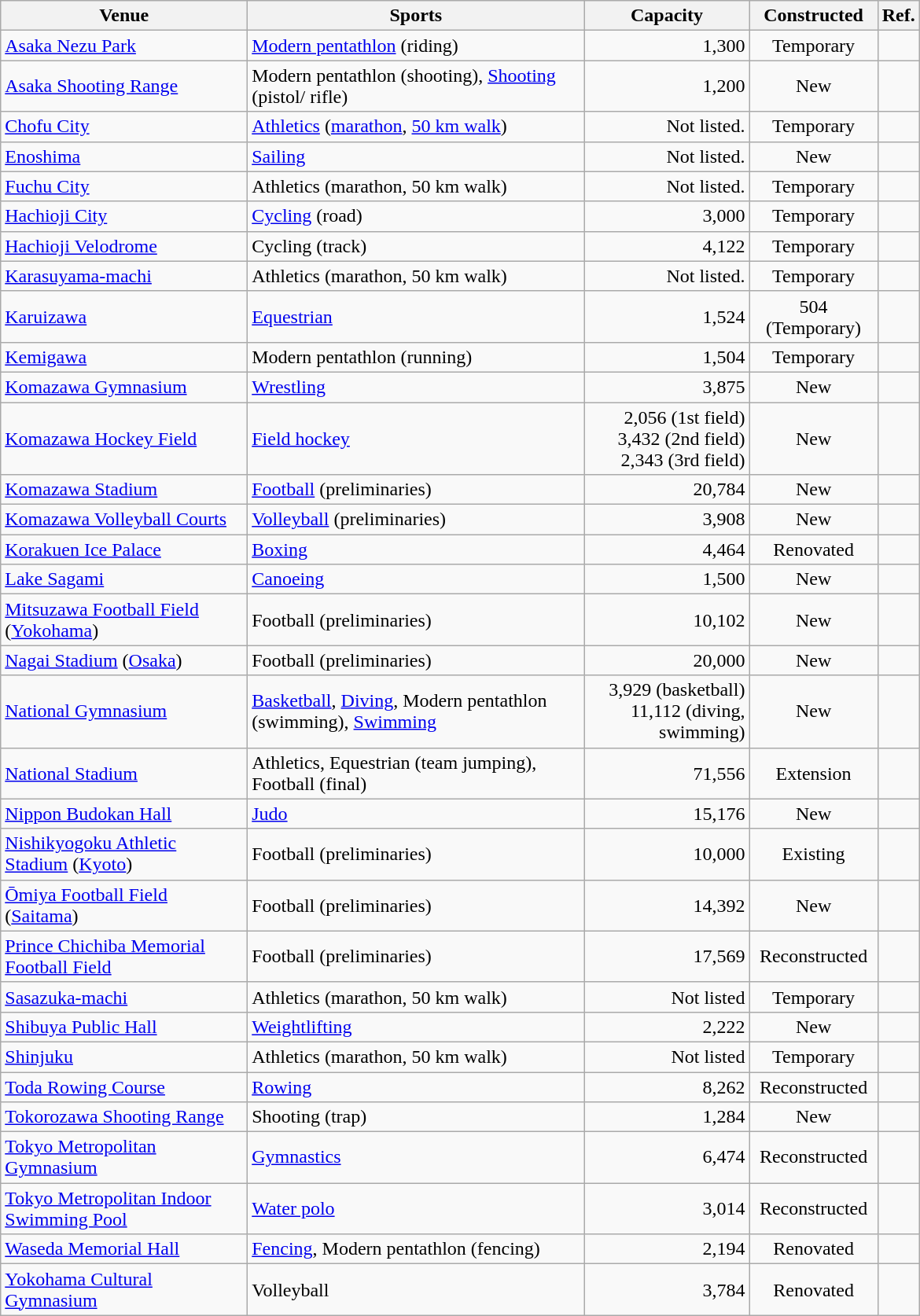<table class="wikitable sortable" width=780px>
<tr>
<th>Venue</th>
<th>Sports</th>
<th>Capacity</th>
<th>Constructed</th>
<th class="unsortable">Ref.</th>
</tr>
<tr>
<td><a href='#'>Asaka Nezu Park</a></td>
<td><a href='#'>Modern pentathlon</a> (riding)</td>
<td align="right">1,300</td>
<td align="center">Temporary</td>
<td align=center></td>
</tr>
<tr>
<td><a href='#'>Asaka Shooting Range</a></td>
<td>Modern pentathlon (shooting), <a href='#'>Shooting</a> (pistol/ rifle)</td>
<td align="right">1,200</td>
<td align="center">New</td>
<td align=center></td>
</tr>
<tr>
<td><a href='#'>Chofu City</a></td>
<td><a href='#'>Athletics</a> (<a href='#'>marathon</a>, <a href='#'>50 km walk</a>)</td>
<td align="right">Not listed.</td>
<td align="center">Temporary</td>
<td align=center></td>
</tr>
<tr>
<td><a href='#'>Enoshima</a></td>
<td><a href='#'>Sailing</a></td>
<td align="right">Not listed.</td>
<td align="center">New</td>
<td align=center></td>
</tr>
<tr>
<td><a href='#'>Fuchu City</a></td>
<td>Athletics (marathon, 50 km walk)</td>
<td align="right">Not listed.</td>
<td align="center">Temporary</td>
<td align=center></td>
</tr>
<tr>
<td><a href='#'>Hachioji City</a></td>
<td><a href='#'>Cycling</a> (road)</td>
<td align="right">3,000</td>
<td align="center">Temporary</td>
<td align=center></td>
</tr>
<tr>
<td><a href='#'>Hachioji Velodrome</a></td>
<td>Cycling (track)</td>
<td align="right">4,122</td>
<td align="center">Temporary</td>
<td align=center></td>
</tr>
<tr>
<td><a href='#'>Karasuyama-machi</a></td>
<td>Athletics (marathon, 50 km walk)</td>
<td align="right">Not listed.</td>
<td align="center">Temporary</td>
<td align=center></td>
</tr>
<tr>
<td><a href='#'>Karuizawa</a></td>
<td><a href='#'>Equestrian</a></td>
<td align="right">1,524</td>
<td align="center">504 (Temporary)</td>
<td align=center></td>
</tr>
<tr>
<td><a href='#'>Kemigawa</a></td>
<td>Modern pentathlon (running)</td>
<td align="right">1,504</td>
<td align="center">Temporary</td>
<td align=center></td>
</tr>
<tr>
<td><a href='#'>Komazawa Gymnasium</a></td>
<td><a href='#'>Wrestling</a></td>
<td align="right">3,875</td>
<td align="center">New</td>
<td align=center></td>
</tr>
<tr>
<td><a href='#'>Komazawa Hockey Field</a></td>
<td><a href='#'>Field hockey</a></td>
<td align="right">2,056 (1st field)<br>3,432 (2nd field)<br>2,343 (3rd field)</td>
<td align="center">New</td>
<td align=center></td>
</tr>
<tr>
<td><a href='#'>Komazawa Stadium</a></td>
<td><a href='#'>Football</a> (preliminaries)</td>
<td align="right">20,784</td>
<td align="center">New</td>
<td align=center></td>
</tr>
<tr>
<td><a href='#'>Komazawa Volleyball Courts</a></td>
<td><a href='#'>Volleyball</a> (preliminaries)</td>
<td align="right">3,908</td>
<td align="center">New</td>
<td align=center></td>
</tr>
<tr>
<td><a href='#'>Korakuen Ice Palace</a></td>
<td><a href='#'>Boxing</a></td>
<td align="right">4,464</td>
<td align="center">Renovated</td>
<td align=center></td>
</tr>
<tr>
<td><a href='#'>Lake Sagami</a></td>
<td><a href='#'>Canoeing</a></td>
<td align="right">1,500</td>
<td align="center">New</td>
<td align=center></td>
</tr>
<tr>
<td><a href='#'>Mitsuzawa Football Field</a> (<a href='#'>Yokohama</a>)</td>
<td>Football (preliminaries)</td>
<td align="right">10,102</td>
<td align="center">New</td>
<td align=center></td>
</tr>
<tr>
<td><a href='#'>Nagai Stadium</a> (<a href='#'>Osaka</a>)</td>
<td>Football (preliminaries)</td>
<td align="right">20,000</td>
<td align="center">New</td>
<td align=center></td>
</tr>
<tr>
<td><a href='#'>National Gymnasium</a></td>
<td><a href='#'>Basketball</a>, <a href='#'>Diving</a>, Modern pentathlon (swimming), <a href='#'>Swimming</a></td>
<td align="right">3,929 (basketball)<br>11,112 (diving, swimming)</td>
<td align="center">New</td>
<td align=center></td>
</tr>
<tr>
<td><a href='#'>National Stadium</a></td>
<td>Athletics, Equestrian (team jumping), Football (final)</td>
<td align="right">71,556</td>
<td align=center>Extension</td>
<td align=center></td>
</tr>
<tr>
<td><a href='#'>Nippon Budokan Hall</a></td>
<td><a href='#'>Judo</a></td>
<td align="right">15,176</td>
<td align=center>New</td>
<td align=center></td>
</tr>
<tr>
<td><a href='#'>Nishikyogoku Athletic Stadium</a> (<a href='#'>Kyoto</a>)</td>
<td>Football (preliminaries)</td>
<td align="right">10,000</td>
<td align=center>Existing</td>
<td align=center></td>
</tr>
<tr>
<td><a href='#'>Ōmiya Football Field</a> (<a href='#'>Saitama</a>)</td>
<td>Football (preliminaries)</td>
<td align="right">14,392</td>
<td align=center>New</td>
<td align=center></td>
</tr>
<tr>
<td><a href='#'>Prince Chichiba Memorial Football Field</a></td>
<td>Football (preliminaries)</td>
<td align="right">17,569</td>
<td align=center>Reconstructed</td>
<td align=center></td>
</tr>
<tr>
<td><a href='#'>Sasazuka-machi</a></td>
<td>Athletics (marathon, 50 km walk)</td>
<td align="right">Not listed</td>
<td align=center>Temporary</td>
<td align=center></td>
</tr>
<tr>
<td><a href='#'>Shibuya Public Hall</a></td>
<td><a href='#'>Weightlifting</a></td>
<td align="right">2,222</td>
<td align=center>New</td>
<td align=center></td>
</tr>
<tr>
<td><a href='#'>Shinjuku</a></td>
<td>Athletics (marathon, 50 km walk)</td>
<td align="right">Not listed</td>
<td align=center>Temporary</td>
<td align=center></td>
</tr>
<tr>
<td><a href='#'>Toda Rowing Course</a></td>
<td><a href='#'>Rowing</a></td>
<td align="right">8,262</td>
<td align=center>Reconstructed</td>
<td align=center></td>
</tr>
<tr>
<td><a href='#'>Tokorozawa Shooting Range</a></td>
<td>Shooting (trap)</td>
<td align="right">1,284</td>
<td align=center>New</td>
<td align=center></td>
</tr>
<tr>
<td><a href='#'>Tokyo Metropolitan Gymnasium</a></td>
<td><a href='#'>Gymnastics</a></td>
<td align="right">6,474</td>
<td align=center>Reconstructed</td>
<td align=center></td>
</tr>
<tr>
<td><a href='#'>Tokyo Metropolitan Indoor Swimming Pool</a></td>
<td><a href='#'>Water polo</a></td>
<td align="right">3,014</td>
<td align=center>Reconstructed</td>
<td align=center></td>
</tr>
<tr>
<td><a href='#'>Waseda Memorial Hall</a></td>
<td><a href='#'>Fencing</a>, Modern pentathlon (fencing)</td>
<td align="right">2,194</td>
<td align=center>Renovated</td>
<td align=center></td>
</tr>
<tr>
<td><a href='#'>Yokohama Cultural Gymnasium</a></td>
<td>Volleyball</td>
<td align="right">3,784</td>
<td align=center>Renovated</td>
<td align=center></td>
</tr>
</table>
